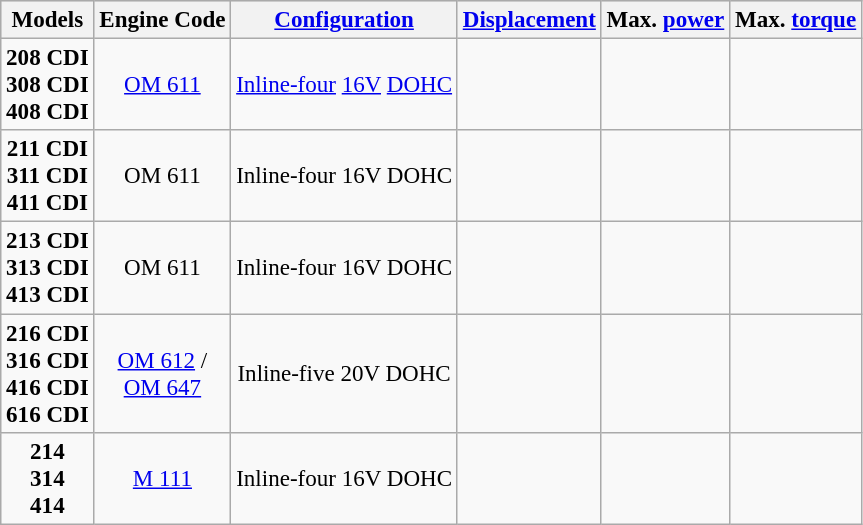<table class="wikitable" style="text-align:center; font-size:96%;">
<tr style="background:#dcdcdc; text-align:center; vertical-align:middle;">
<th>Models</th>
<th>Engine Code</th>
<th><a href='#'>Configuration</a></th>
<th><a href='#'>Displacement</a></th>
<th>Max. <a href='#'>power</a></th>
<th>Max. <a href='#'>torque</a></th>
</tr>
<tr>
<td><strong>208 CDI<br>308 CDI<br>408 CDI</strong></td>
<td><a href='#'>OM 611</a></td>
<td><a href='#'>Inline-four</a> <a href='#'>16V</a> <a href='#'>DOHC</a></td>
<td></td>
<td></td>
<td></td>
</tr>
<tr>
<td><strong>211 CDI<br>311 CDI<br>411 CDI</strong></td>
<td>OM 611</td>
<td>Inline-four 16V DOHC</td>
<td></td>
<td></td>
<td></td>
</tr>
<tr>
<td><strong>213 CDI<br>313 CDI<br>413 CDI</strong></td>
<td>OM 611</td>
<td>Inline-four 16V DOHC</td>
<td></td>
<td></td>
<td></td>
</tr>
<tr>
<td><strong>216 CDI<br>316 CDI<br>416 CDI<br>616 CDI</strong></td>
<td><a href='#'>OM 612</a> /<br><a href='#'>OM 647</a></td>
<td>Inline-five 20V DOHC</td>
<td></td>
<td></td>
<td></td>
</tr>
<tr>
<td><strong>214</strong><br><strong>314</strong><br><strong>414</strong></td>
<td><a href='#'>M 111</a></td>
<td>Inline-four 16V DOHC</td>
<td></td>
<td></td>
<td></td>
</tr>
</table>
